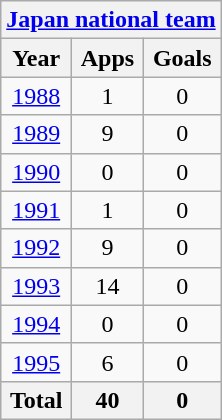<table class="wikitable" style="text-align:center">
<tr>
<th colspan=3><a href='#'>Japan national team</a></th>
</tr>
<tr>
<th>Year</th>
<th>Apps</th>
<th>Goals</th>
</tr>
<tr>
<td><a href='#'>1988</a></td>
<td>1</td>
<td>0</td>
</tr>
<tr>
<td><a href='#'>1989</a></td>
<td>9</td>
<td>0</td>
</tr>
<tr>
<td><a href='#'>1990</a></td>
<td>0</td>
<td>0</td>
</tr>
<tr>
<td><a href='#'>1991</a></td>
<td>1</td>
<td>0</td>
</tr>
<tr>
<td><a href='#'>1992</a></td>
<td>9</td>
<td>0</td>
</tr>
<tr>
<td><a href='#'>1993</a></td>
<td>14</td>
<td>0</td>
</tr>
<tr>
<td><a href='#'>1994</a></td>
<td>0</td>
<td>0</td>
</tr>
<tr>
<td><a href='#'>1995</a></td>
<td>6</td>
<td>0</td>
</tr>
<tr>
<th>Total</th>
<th>40</th>
<th>0</th>
</tr>
</table>
